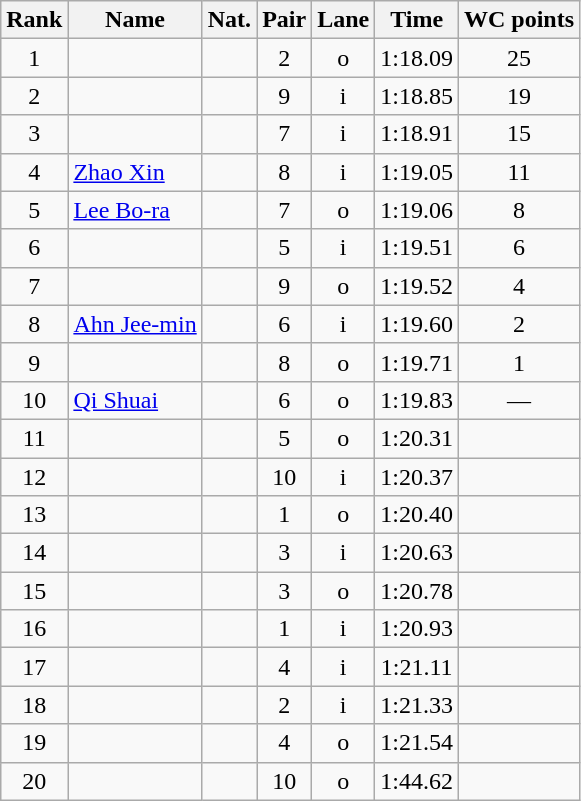<table class="wikitable sortable" style="text-align:center">
<tr>
<th>Rank</th>
<th>Name</th>
<th>Nat.</th>
<th>Pair</th>
<th>Lane</th>
<th>Time</th>
<th>WC points</th>
</tr>
<tr>
<td>1</td>
<td align=left></td>
<td></td>
<td>2</td>
<td>o</td>
<td>1:18.09</td>
<td>25</td>
</tr>
<tr>
<td>2</td>
<td align=left></td>
<td></td>
<td>9</td>
<td>i</td>
<td>1:18.85</td>
<td>19</td>
</tr>
<tr>
<td>3</td>
<td align=left></td>
<td></td>
<td>7</td>
<td>i</td>
<td>1:18.91</td>
<td>15</td>
</tr>
<tr>
<td>4</td>
<td align=left><a href='#'>Zhao Xin</a></td>
<td></td>
<td>8</td>
<td>i</td>
<td>1:19.05</td>
<td>11</td>
</tr>
<tr>
<td>5</td>
<td align=left><a href='#'>Lee Bo-ra</a></td>
<td></td>
<td>7</td>
<td>o</td>
<td>1:19.06</td>
<td>8</td>
</tr>
<tr>
<td>6</td>
<td align=left></td>
<td></td>
<td>5</td>
<td>i</td>
<td>1:19.51</td>
<td>6</td>
</tr>
<tr>
<td>7</td>
<td align=left></td>
<td></td>
<td>9</td>
<td>o</td>
<td>1:19.52</td>
<td>4</td>
</tr>
<tr>
<td>8</td>
<td align=left><a href='#'>Ahn Jee-min</a></td>
<td></td>
<td>6</td>
<td>i</td>
<td>1:19.60</td>
<td>2</td>
</tr>
<tr>
<td>9</td>
<td align=left></td>
<td></td>
<td>8</td>
<td>o</td>
<td>1:19.71</td>
<td>1</td>
</tr>
<tr>
<td>10</td>
<td align=left><a href='#'>Qi Shuai</a></td>
<td></td>
<td>6</td>
<td>o</td>
<td>1:19.83</td>
<td>—</td>
</tr>
<tr>
<td>11</td>
<td align=left></td>
<td></td>
<td>5</td>
<td>o</td>
<td>1:20.31</td>
<td></td>
</tr>
<tr>
<td>12</td>
<td align=left></td>
<td></td>
<td>10</td>
<td>i</td>
<td>1:20.37</td>
<td></td>
</tr>
<tr>
<td>13</td>
<td align=left></td>
<td></td>
<td>1</td>
<td>o</td>
<td>1:20.40</td>
<td></td>
</tr>
<tr>
<td>14</td>
<td align=left></td>
<td></td>
<td>3</td>
<td>i</td>
<td>1:20.63</td>
<td></td>
</tr>
<tr>
<td>15</td>
<td align=left></td>
<td></td>
<td>3</td>
<td>o</td>
<td>1:20.78</td>
<td></td>
</tr>
<tr>
<td>16</td>
<td align=left></td>
<td></td>
<td>1</td>
<td>i</td>
<td>1:20.93</td>
<td></td>
</tr>
<tr>
<td>17</td>
<td align=left></td>
<td></td>
<td>4</td>
<td>i</td>
<td>1:21.11</td>
<td></td>
</tr>
<tr>
<td>18</td>
<td align=left></td>
<td></td>
<td>2</td>
<td>i</td>
<td>1:21.33</td>
<td></td>
</tr>
<tr>
<td>19</td>
<td align=left></td>
<td></td>
<td>4</td>
<td>o</td>
<td>1:21.54</td>
<td></td>
</tr>
<tr>
<td>20</td>
<td align=left></td>
<td></td>
<td>10</td>
<td>o</td>
<td>1:44.62</td>
<td></td>
</tr>
</table>
